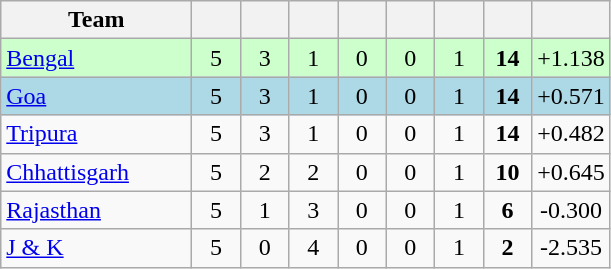<table class="wikitable" style="text-align:center">
<tr>
<th style="width:120px">Team</th>
<th style="width:25px"></th>
<th style="width:25px"></th>
<th style="width:25px"></th>
<th style="width:25px"></th>
<th style="width:25px"></th>
<th style="width:25px"></th>
<th style="width:25px"></th>
<th style="width:40px;"></th>
</tr>
<tr style="background:#cfc;">
<td style="text-align:left"><a href='#'>Bengal</a></td>
<td>5</td>
<td>3</td>
<td>1</td>
<td>0</td>
<td>0</td>
<td>1</td>
<td><strong>14</strong></td>
<td>+1.138</td>
</tr>
<tr style="background:lightblue;">
<td style="text-align:left"><a href='#'>Goa</a></td>
<td>5</td>
<td>3</td>
<td>1</td>
<td>0</td>
<td>0</td>
<td>1</td>
<td><strong>14</strong></td>
<td>+0.571</td>
</tr>
<tr>
<td style="text-align:left"><a href='#'>Tripura</a></td>
<td>5</td>
<td>3</td>
<td>1</td>
<td>0</td>
<td>0</td>
<td>1</td>
<td><strong>14</strong></td>
<td>+0.482</td>
</tr>
<tr>
<td style="text-align:left"><a href='#'>Chhattisgarh</a></td>
<td>5</td>
<td>2</td>
<td>2</td>
<td>0</td>
<td>0</td>
<td>1</td>
<td><strong>10</strong></td>
<td>+0.645</td>
</tr>
<tr>
<td style="text-align:left"><a href='#'>Rajasthan</a></td>
<td>5</td>
<td>1</td>
<td>3</td>
<td>0</td>
<td>0</td>
<td>1</td>
<td><strong>6</strong></td>
<td>-0.300</td>
</tr>
<tr>
<td style="text-align:left"><a href='#'>J & K</a></td>
<td>5</td>
<td>0</td>
<td>4</td>
<td>0</td>
<td>0</td>
<td>1</td>
<td><strong>2</strong></td>
<td>-2.535</td>
</tr>
</table>
